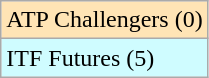<table class="wikitable">
<tr style="background:moccasin;">
<td>ATP Challengers (0)</td>
</tr>
<tr style="background:#cffcff;">
<td>ITF Futures (5)</td>
</tr>
</table>
